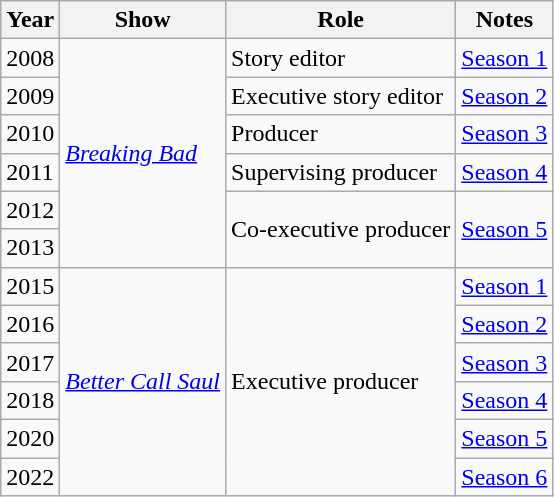<table class="wikitable sortable">
<tr>
<th>Year</th>
<th>Show</th>
<th>Role</th>
<th>Notes</th>
</tr>
<tr>
<td>2008</td>
<td rowspan="6"><em><a href='#'>Breaking Bad</a></em></td>
<td>Story editor</td>
<td><a href='#'>Season 1</a></td>
</tr>
<tr>
<td>2009</td>
<td>Executive story editor</td>
<td><a href='#'>Season 2</a></td>
</tr>
<tr>
<td>2010</td>
<td>Producer</td>
<td><a href='#'>Season 3</a></td>
</tr>
<tr>
<td>2011</td>
<td>Supervising producer</td>
<td><a href='#'>Season 4</a></td>
</tr>
<tr>
<td>2012</td>
<td rowspan="2">Co-executive producer</td>
<td rowspan="2"><a href='#'>Season 5</a></td>
</tr>
<tr>
<td>2013</td>
</tr>
<tr>
<td>2015</td>
<td rowspan="6"><em><a href='#'>Better Call Saul</a></em></td>
<td rowspan="6">Executive producer</td>
<td><a href='#'>Season 1</a></td>
</tr>
<tr>
<td>2016</td>
<td><a href='#'>Season 2</a></td>
</tr>
<tr>
<td>2017</td>
<td><a href='#'>Season 3</a></td>
</tr>
<tr>
<td>2018</td>
<td><a href='#'>Season 4</a></td>
</tr>
<tr>
<td>2020</td>
<td><a href='#'>Season 5</a></td>
</tr>
<tr>
<td>2022</td>
<td><a href='#'>Season 6</a></td>
</tr>
</table>
